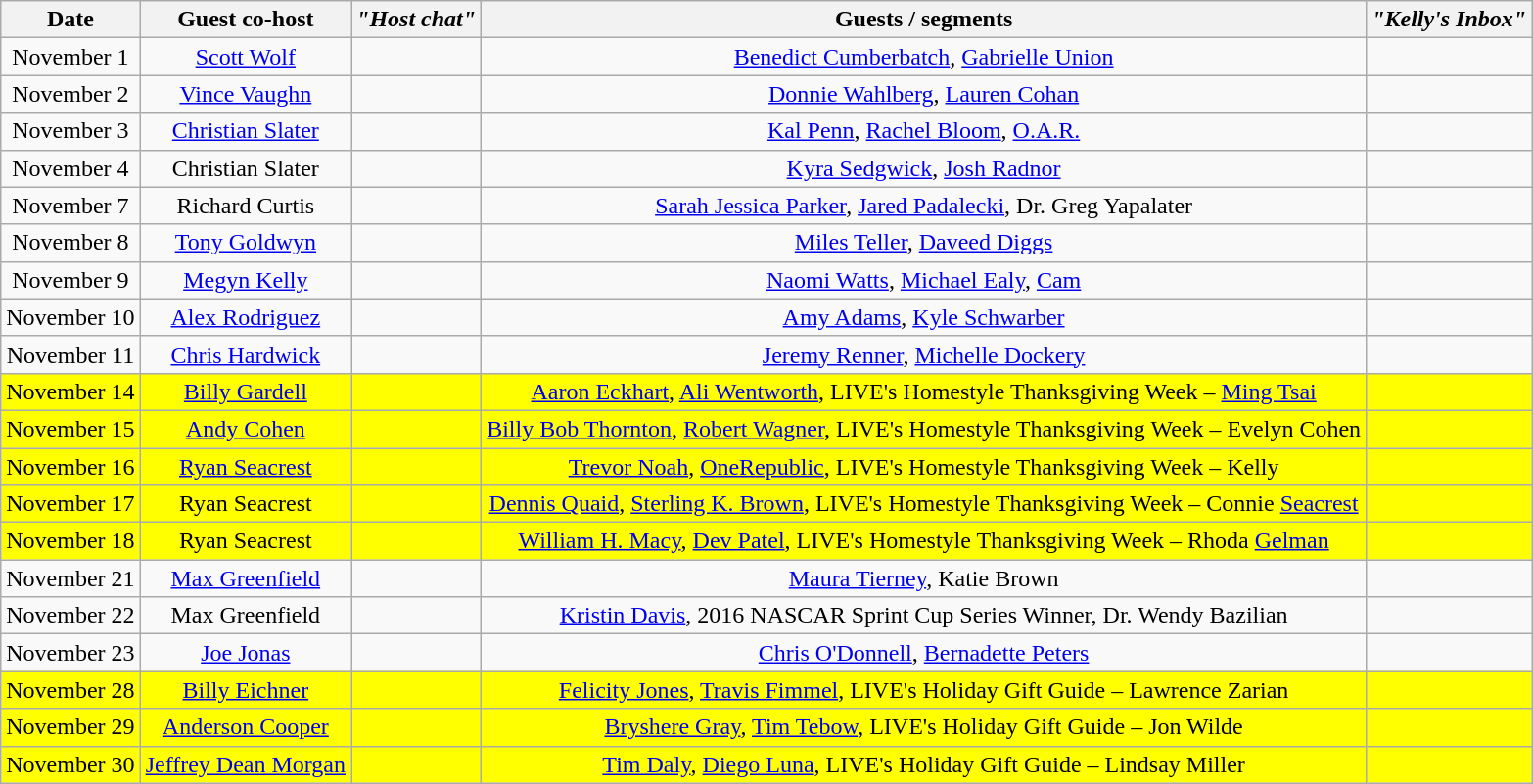<table class="wikitable sortable" style="text-align:center;">
<tr>
<th>Date</th>
<th>Guest co-host</th>
<th><em>"Host chat"</em></th>
<th>Guests / segments</th>
<th><em>"Kelly's Inbox"</em></th>
</tr>
<tr>
<td>November 1</td>
<td><a href='#'>Scott Wolf</a></td>
<td></td>
<td><a href='#'>Benedict Cumberbatch</a>, <a href='#'>Gabrielle Union</a></td>
<td></td>
</tr>
<tr>
<td>November 2</td>
<td><a href='#'>Vince Vaughn</a></td>
<td></td>
<td><a href='#'>Donnie Wahlberg</a>, <a href='#'>Lauren Cohan</a></td>
<td></td>
</tr>
<tr>
<td>November 3</td>
<td><a href='#'>Christian Slater</a></td>
<td></td>
<td><a href='#'>Kal Penn</a>, <a href='#'>Rachel Bloom</a>, <a href='#'>O.A.R.</a></td>
<td></td>
</tr>
<tr>
<td>November 4</td>
<td>Christian Slater</td>
<td></td>
<td><a href='#'>Kyra Sedgwick</a>, <a href='#'>Josh Radnor</a></td>
<td></td>
</tr>
<tr>
<td>November 7</td>
<td>Richard Curtis</td>
<td></td>
<td><a href='#'>Sarah Jessica Parker</a>, <a href='#'>Jared Padalecki</a>, Dr. Greg Yapalater</td>
<td></td>
</tr>
<tr>
<td>November 8</td>
<td><a href='#'>Tony Goldwyn</a></td>
<td></td>
<td><a href='#'>Miles Teller</a>, <a href='#'>Daveed Diggs</a></td>
<td></td>
</tr>
<tr>
<td>November 9</td>
<td><a href='#'>Megyn Kelly</a></td>
<td></td>
<td><a href='#'>Naomi Watts</a>, <a href='#'>Michael Ealy</a>, <a href='#'>Cam</a></td>
<td></td>
</tr>
<tr>
<td>November 10</td>
<td><a href='#'>Alex Rodriguez</a></td>
<td></td>
<td><a href='#'>Amy Adams</a>, <a href='#'>Kyle Schwarber</a></td>
<td></td>
</tr>
<tr>
<td>November 11</td>
<td><a href='#'>Chris Hardwick</a></td>
<td></td>
<td><a href='#'>Jeremy Renner</a>, <a href='#'>Michelle Dockery</a></td>
<td></td>
</tr>
<tr style="background:yellow;">
<td>November 14</td>
<td><a href='#'>Billy Gardell</a></td>
<td></td>
<td><a href='#'>Aaron Eckhart</a>, <a href='#'>Ali Wentworth</a>, LIVE's Homestyle Thanksgiving Week – <a href='#'>Ming Tsai</a></td>
<td></td>
</tr>
<tr style="background:yellow;">
<td>November 15</td>
<td><a href='#'>Andy Cohen</a></td>
<td></td>
<td><a href='#'>Billy Bob Thornton</a>, <a href='#'>Robert Wagner</a>, LIVE's Homestyle Thanksgiving Week – Evelyn Cohen</td>
<td></td>
</tr>
<tr style="background:yellow;">
<td>November 16</td>
<td><a href='#'>Ryan Seacrest</a></td>
<td></td>
<td><a href='#'>Trevor Noah</a>, <a href='#'>OneRepublic</a>, LIVE's Homestyle Thanksgiving Week – Kelly</td>
<td></td>
</tr>
<tr style="background:yellow;">
<td>November 17</td>
<td>Ryan Seacrest</td>
<td></td>
<td><a href='#'>Dennis Quaid</a>, <a href='#'>Sterling K. Brown</a>, LIVE's Homestyle Thanksgiving Week – Connie <a href='#'>Seacrest</a></td>
<td></td>
</tr>
<tr style="background:yellow;">
<td>November 18</td>
<td>Ryan Seacrest</td>
<td></td>
<td><a href='#'>William H. Macy</a>, <a href='#'>Dev Patel</a>, LIVE's Homestyle Thanksgiving Week – Rhoda <a href='#'>Gelman</a></td>
<td></td>
</tr>
<tr>
<td>November 21</td>
<td><a href='#'>Max Greenfield</a></td>
<td></td>
<td><a href='#'>Maura Tierney</a>, Katie Brown</td>
<td></td>
</tr>
<tr>
<td>November 22</td>
<td>Max Greenfield</td>
<td></td>
<td><a href='#'>Kristin Davis</a>, 2016 NASCAR Sprint Cup Series Winner, Dr. Wendy Bazilian</td>
<td></td>
</tr>
<tr>
<td>November 23</td>
<td><a href='#'>Joe Jonas</a></td>
<td></td>
<td><a href='#'>Chris O'Donnell</a>, <a href='#'>Bernadette Peters</a></td>
<td></td>
</tr>
<tr style="background:yellow;">
<td>November 28</td>
<td><a href='#'>Billy Eichner</a></td>
<td></td>
<td><a href='#'>Felicity Jones</a>, <a href='#'>Travis Fimmel</a>, LIVE's Holiday Gift Guide – Lawrence Zarian</td>
<td></td>
</tr>
<tr style="background:yellow;">
<td>November 29</td>
<td><a href='#'>Anderson Cooper</a></td>
<td></td>
<td><a href='#'>Bryshere Gray</a>, <a href='#'>Tim Tebow</a>, LIVE's Holiday Gift Guide – Jon Wilde</td>
<td></td>
</tr>
<tr style="background:yellow;">
<td>November 30</td>
<td><a href='#'>Jeffrey Dean Morgan</a></td>
<td></td>
<td><a href='#'>Tim Daly</a>, <a href='#'>Diego Luna</a>, LIVE's Holiday Gift Guide – Lindsay Miller</td>
<td></td>
</tr>
</table>
